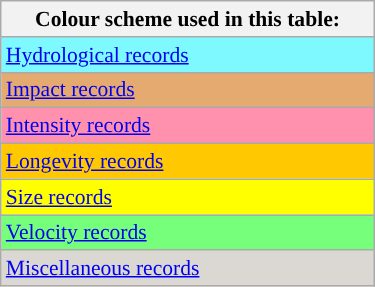<table class="wikitable sortable" style="float:right; clear:right; margin:0 0 0.5em 1em; padding:0.5em; border:#ddb; width:250px; font-size:90%;">
<tr>
<th>Colour scheme used in this table:</th>
</tr>
<tr>
<td style="background: #7DF9FF"><a href='#'>Hydrological records</a></td>
</tr>
<tr>
<td style="background: #E5AA70"><a href='#'>Impact records</a></td>
</tr>
<tr>
<td style="background: #FF91AF"><a href='#'>Intensity records</a></td>
</tr>
<tr>
<td style="background: #FFC800"><a href='#'>Longevity records</a></td>
</tr>
<tr>
<td style="background: #FFFF00"><a href='#'>Size records</a></td>
</tr>
<tr>
<td style="background: #76FF7A"><a href='#'>Velocity records</a></td>
</tr>
<tr>
<td style="background: #DBD7D2"><a href='#'>Miscellaneous records</a></td>
</tr>
</table>
